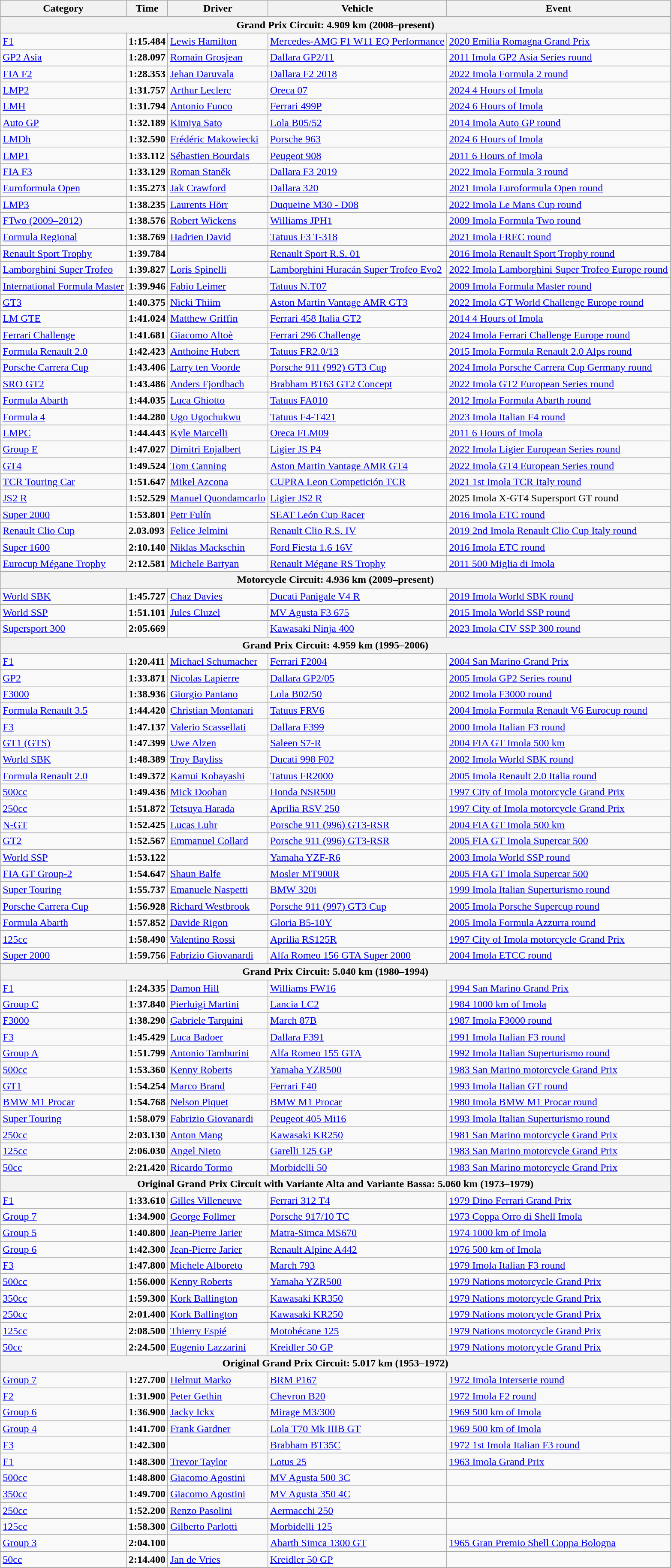<table class="wikitable">
<tr>
<th>Category</th>
<th>Time</th>
<th>Driver</th>
<th>Vehicle</th>
<th>Event</th>
</tr>
<tr>
<th colspan=5>Grand Prix Circuit: 4.909 km (2008–present)</th>
</tr>
<tr>
<td><a href='#'>F1</a></td>
<td><strong>1:15.484</strong></td>
<td><a href='#'>Lewis Hamilton</a></td>
<td><a href='#'>Mercedes-AMG F1 W11 EQ Performance</a></td>
<td><a href='#'>2020 Emilia Romagna Grand Prix</a></td>
</tr>
<tr>
<td><a href='#'>GP2 Asia</a></td>
<td><strong>1:28.097</strong></td>
<td><a href='#'>Romain Grosjean</a></td>
<td><a href='#'>Dallara GP2/11</a></td>
<td><a href='#'>2011 Imola GP2 Asia Series round</a></td>
</tr>
<tr>
<td><a href='#'>FIA F2</a></td>
<td><strong>1:28.353</strong></td>
<td><a href='#'>Jehan Daruvala</a></td>
<td><a href='#'>Dallara F2 2018</a></td>
<td><a href='#'>2022 Imola Formula 2 round</a></td>
</tr>
<tr>
<td><a href='#'>LMP2</a></td>
<td><strong>1:31.757</strong></td>
<td><a href='#'>Arthur Leclerc</a></td>
<td><a href='#'>Oreca 07</a></td>
<td><a href='#'>2024 4 Hours of Imola</a></td>
</tr>
<tr>
<td><a href='#'>LMH</a></td>
<td><strong>1:31.794</strong></td>
<td><a href='#'>Antonio Fuoco</a></td>
<td><a href='#'>Ferrari 499P</a></td>
<td><a href='#'>2024 6 Hours of Imola</a></td>
</tr>
<tr>
<td><a href='#'>Auto GP</a></td>
<td><strong>1:32.189</strong></td>
<td><a href='#'>Kimiya Sato</a></td>
<td><a href='#'>Lola B05/52</a></td>
<td><a href='#'>2014 Imola Auto GP round</a></td>
</tr>
<tr>
<td><a href='#'>LMDh</a></td>
<td><strong>1:32.590</strong></td>
<td><a href='#'>Frédéric Makowiecki</a></td>
<td><a href='#'>Porsche 963</a></td>
<td><a href='#'>2024 6 Hours of Imola</a></td>
</tr>
<tr>
<td><a href='#'>LMP1</a></td>
<td><strong>1:33.112</strong></td>
<td><a href='#'>Sébastien Bourdais</a></td>
<td><a href='#'>Peugeot 908</a></td>
<td><a href='#'>2011 6 Hours of Imola</a></td>
</tr>
<tr>
<td><a href='#'>FIA F3</a></td>
<td><strong>1:33.129</strong></td>
<td><a href='#'>Roman Staněk</a></td>
<td><a href='#'>Dallara F3 2019</a></td>
<td><a href='#'>2022 Imola Formula 3 round</a></td>
</tr>
<tr>
<td><a href='#'>Euroformula Open</a></td>
<td><strong>1:35.273</strong></td>
<td><a href='#'>Jak Crawford</a></td>
<td><a href='#'>Dallara 320</a></td>
<td><a href='#'>2021 Imola Euroformula Open round</a></td>
</tr>
<tr>
<td><a href='#'>LMP3</a></td>
<td><strong>1:38.235</strong></td>
<td><a href='#'>Laurents Hörr</a></td>
<td><a href='#'>Duqueine M30 - D08</a></td>
<td><a href='#'>2022 Imola Le Mans Cup round</a></td>
</tr>
<tr>
<td><a href='#'>FTwo (2009–2012)</a></td>
<td><strong>1:38.576</strong></td>
<td><a href='#'>Robert Wickens</a></td>
<td><a href='#'>Williams JPH1</a></td>
<td><a href='#'>2009 Imola Formula Two round</a></td>
</tr>
<tr>
<td><a href='#'>Formula Regional</a></td>
<td><strong>1:38.769</strong></td>
<td><a href='#'>Hadrien David</a></td>
<td><a href='#'>Tatuus F3 T-318</a></td>
<td><a href='#'>2021 Imola FREC round</a></td>
</tr>
<tr>
<td><a href='#'>Renault Sport Trophy</a></td>
<td><strong>1:39.784</strong></td>
<td></td>
<td><a href='#'>Renault Sport R.S. 01</a></td>
<td><a href='#'>2016 Imola Renault Sport Trophy round</a></td>
</tr>
<tr>
<td><a href='#'>Lamborghini Super Trofeo</a></td>
<td><strong>1:39.827</strong></td>
<td><a href='#'>Loris Spinelli</a></td>
<td><a href='#'>Lamborghini Huracán Super Trofeo Evo2</a></td>
<td><a href='#'>2022 Imola Lamborghini Super Trofeo Europe round</a></td>
</tr>
<tr>
<td><a href='#'>International Formula Master</a></td>
<td><strong>1:39.946</strong></td>
<td><a href='#'>Fabio Leimer</a></td>
<td><a href='#'>Tatuus N.T07</a></td>
<td><a href='#'>2009 Imola Formula Master round</a></td>
</tr>
<tr>
<td><a href='#'>GT3</a></td>
<td><strong>1:40.375</strong></td>
<td><a href='#'>Nicki Thiim</a></td>
<td><a href='#'>Aston Martin Vantage AMR GT3</a></td>
<td><a href='#'>2022 Imola GT World Challenge Europe round</a></td>
</tr>
<tr>
<td><a href='#'>LM GTE</a></td>
<td><strong>1:41.024</strong></td>
<td><a href='#'>Matthew Griffin</a></td>
<td><a href='#'>Ferrari 458 Italia GT2</a></td>
<td><a href='#'>2014 4 Hours of Imola</a></td>
</tr>
<tr>
<td><a href='#'>Ferrari Challenge</a></td>
<td><strong>1:41.681</strong></td>
<td><a href='#'>Giacomo Altoè</a></td>
<td><a href='#'>Ferrari 296 Challenge</a></td>
<td><a href='#'>2024 Imola Ferrari Challenge Europe round</a></td>
</tr>
<tr>
<td><a href='#'>Formula Renault 2.0</a></td>
<td><strong>1:42.423</strong></td>
<td><a href='#'>Anthoine Hubert</a></td>
<td><a href='#'>Tatuus FR2.0/13</a></td>
<td><a href='#'>2015 Imola Formula Renault 2.0 Alps round</a></td>
</tr>
<tr>
<td><a href='#'>Porsche Carrera Cup</a></td>
<td><strong>1:43.406</strong></td>
<td><a href='#'>Larry ten Voorde</a></td>
<td><a href='#'>Porsche 911 (992) GT3 Cup</a></td>
<td><a href='#'>2024 Imola Porsche Carrera Cup Germany round</a></td>
</tr>
<tr>
<td><a href='#'>SRO GT2</a></td>
<td><strong>1:43.486</strong></td>
<td><a href='#'>Anders Fjordbach</a></td>
<td><a href='#'>Brabham BT63 GT2 Concept</a></td>
<td><a href='#'>2022 Imola GT2 European Series round</a></td>
</tr>
<tr>
<td><a href='#'>Formula Abarth</a></td>
<td><strong>1:44.035</strong></td>
<td><a href='#'>Luca Ghiotto</a></td>
<td><a href='#'>Tatuus FA010</a></td>
<td><a href='#'>2012 Imola Formula Abarth round</a></td>
</tr>
<tr>
<td><a href='#'>Formula 4</a></td>
<td><strong>1:44.280</strong></td>
<td><a href='#'>Ugo Ugochukwu</a></td>
<td><a href='#'>Tatuus F4-T421</a></td>
<td><a href='#'>2023 Imola Italian F4 round</a></td>
</tr>
<tr>
<td><a href='#'>LMPC</a></td>
<td><strong>1:44.443</strong></td>
<td><a href='#'>Kyle Marcelli</a></td>
<td><a href='#'>Oreca FLM09</a></td>
<td><a href='#'>2011 6 Hours of Imola</a></td>
</tr>
<tr>
<td><a href='#'>Group E</a></td>
<td><strong>1:47.027</strong></td>
<td><a href='#'>Dimitri Enjalbert</a></td>
<td><a href='#'>Ligier JS P4</a></td>
<td><a href='#'>2022 Imola Ligier European Series round</a></td>
</tr>
<tr>
<td><a href='#'>GT4</a></td>
<td><strong>1:49.524</strong></td>
<td><a href='#'>Tom Canning</a></td>
<td><a href='#'>Aston Martin Vantage AMR GT4</a></td>
<td><a href='#'>2022 Imola GT4 European Series round</a></td>
</tr>
<tr>
<td><a href='#'>TCR Touring Car</a></td>
<td><strong>1:51.647</strong></td>
<td><a href='#'>Mikel Azcona</a></td>
<td><a href='#'>CUPRA Leon Competición TCR</a></td>
<td><a href='#'>2021 1st Imola TCR Italy round</a></td>
</tr>
<tr>
<td><a href='#'>JS2 R</a></td>
<td><strong>1:52.529</strong></td>
<td><a href='#'>Manuel Quondamcarlo</a></td>
<td><a href='#'>Ligier JS2 R</a></td>
<td>2025 Imola X-GT4 Supersport GT round</td>
</tr>
<tr>
<td><a href='#'>Super 2000</a></td>
<td><strong>1:53.801</strong></td>
<td><a href='#'>Petr Fulín</a></td>
<td><a href='#'>SEAT León Cup Racer</a></td>
<td><a href='#'>2016 Imola ETC round</a></td>
</tr>
<tr>
<td><a href='#'>Renault Clio Cup</a></td>
<td><strong>2.03.093</strong></td>
<td><a href='#'>Felice Jelmini</a></td>
<td><a href='#'>Renault Clio R.S. IV</a></td>
<td><a href='#'>2019 2nd Imola Renault Clio Cup Italy round</a></td>
</tr>
<tr>
<td><a href='#'>Super 1600</a></td>
<td><strong>2:10.140</strong></td>
<td><a href='#'>Niklas Mackschin</a></td>
<td><a href='#'>Ford Fiesta 1.6 16V</a></td>
<td><a href='#'>2016 Imola ETC round</a></td>
</tr>
<tr>
<td><a href='#'>Eurocup Mégane Trophy</a></td>
<td><strong>2:12.581</strong></td>
<td><a href='#'>Michele Bartyan</a></td>
<td><a href='#'>Renault Mégane RS Trophy</a></td>
<td><a href='#'>2011 500 Miglia di Imola</a></td>
</tr>
<tr>
<th colspan=5>Motorcycle Circuit: 4.936 km (2009–present)</th>
</tr>
<tr>
<td><a href='#'>World SBK</a></td>
<td><strong>1:45.727</strong></td>
<td><a href='#'>Chaz Davies</a></td>
<td><a href='#'>Ducati Panigale V4 R</a></td>
<td><a href='#'>2019 Imola World SBK round</a></td>
</tr>
<tr>
<td><a href='#'>World SSP</a></td>
<td><strong>1:51.101</strong></td>
<td><a href='#'>Jules Cluzel</a></td>
<td><a href='#'>MV Agusta F3 675</a></td>
<td><a href='#'>2015 Imola World SSP round</a></td>
</tr>
<tr>
<td><a href='#'>Supersport 300</a></td>
<td><strong>2:05.669</strong></td>
<td></td>
<td><a href='#'>Kawasaki Ninja 400</a></td>
<td><a href='#'>2023 Imola CIV SSP 300 round</a></td>
</tr>
<tr>
<th colspan=5>Grand Prix Circuit: 4.959 km (1995–2006)</th>
</tr>
<tr>
<td><a href='#'>F1</a></td>
<td><strong>1:20.411</strong></td>
<td><a href='#'>Michael Schumacher</a></td>
<td><a href='#'>Ferrari F2004</a></td>
<td><a href='#'>2004 San Marino Grand Prix</a></td>
</tr>
<tr>
<td><a href='#'>GP2</a></td>
<td><strong>1:33.871</strong></td>
<td><a href='#'>Nicolas Lapierre</a></td>
<td><a href='#'>Dallara GP2/05</a></td>
<td><a href='#'>2005 Imola GP2 Series round</a></td>
</tr>
<tr>
<td><a href='#'>F3000</a></td>
<td><strong>1:38.936</strong></td>
<td><a href='#'>Giorgio Pantano</a></td>
<td><a href='#'>Lola B02/50</a></td>
<td><a href='#'>2002 Imola F3000 round</a></td>
</tr>
<tr>
<td><a href='#'>Formula Renault 3.5</a></td>
<td><strong>1:44.420</strong></td>
<td><a href='#'>Christian Montanari</a></td>
<td><a href='#'>Tatuus FRV6</a></td>
<td><a href='#'>2004 Imola Formula Renault V6 Eurocup round</a></td>
</tr>
<tr>
<td><a href='#'>F3</a></td>
<td><strong>1:47.137</strong></td>
<td><a href='#'>Valerio Scassellati</a></td>
<td><a href='#'>Dallara F399</a></td>
<td><a href='#'>2000 Imola Italian F3 round</a></td>
</tr>
<tr>
<td><a href='#'>GT1 (GTS)</a></td>
<td><strong>1:47.399</strong></td>
<td><a href='#'>Uwe Alzen</a></td>
<td><a href='#'>Saleen S7-R</a></td>
<td><a href='#'>2004 FIA GT Imola 500 km</a></td>
</tr>
<tr>
<td><a href='#'>World SBK</a></td>
<td><strong>1:48.389</strong></td>
<td><a href='#'>Troy Bayliss</a></td>
<td><a href='#'>Ducati 998 F02</a></td>
<td><a href='#'>2002 Imola World SBK round</a></td>
</tr>
<tr>
<td><a href='#'>Formula Renault 2.0</a></td>
<td><strong>1:49.372</strong></td>
<td><a href='#'>Kamui Kobayashi</a></td>
<td><a href='#'>Tatuus FR2000</a></td>
<td><a href='#'>2005 Imola Renault 2.0 Italia round</a></td>
</tr>
<tr>
<td><a href='#'>500cc</a></td>
<td><strong>1:49.436</strong></td>
<td><a href='#'>Mick Doohan</a></td>
<td><a href='#'>Honda NSR500</a></td>
<td><a href='#'>1997 City of Imola motorcycle Grand Prix</a></td>
</tr>
<tr>
<td><a href='#'>250cc</a></td>
<td><strong>1:51.872</strong></td>
<td><a href='#'>Tetsuya Harada</a></td>
<td><a href='#'>Aprilia RSV 250</a></td>
<td><a href='#'>1997 City of Imola motorcycle Grand Prix</a></td>
</tr>
<tr>
<td><a href='#'>N-GT</a></td>
<td><strong>1:52.425</strong></td>
<td><a href='#'>Lucas Luhr</a></td>
<td><a href='#'>Porsche 911 (996) GT3-RSR</a></td>
<td><a href='#'>2004 FIA GT Imola 500 km</a></td>
</tr>
<tr>
<td><a href='#'>GT2</a></td>
<td><strong>1:52.567</strong></td>
<td><a href='#'>Emmanuel Collard</a></td>
<td><a href='#'>Porsche 911 (996) GT3-RSR</a></td>
<td><a href='#'>2005 FIA GT Imola Supercar 500</a></td>
</tr>
<tr>
<td><a href='#'>World SSP</a></td>
<td><strong>1:53.122</strong></td>
<td></td>
<td><a href='#'>Yamaha YZF-R6</a></td>
<td><a href='#'>2003 Imola World SSP round</a></td>
</tr>
<tr>
<td><a href='#'>FIA GT Group-2</a></td>
<td><strong>1:54.647</strong></td>
<td><a href='#'>Shaun Balfe</a></td>
<td><a href='#'>Mosler MT900R</a></td>
<td><a href='#'>2005 FIA GT Imola Supercar 500</a></td>
</tr>
<tr>
<td><a href='#'>Super Touring</a></td>
<td><strong>1:55.737</strong></td>
<td><a href='#'>Emanuele Naspetti</a></td>
<td><a href='#'>BMW 320i</a></td>
<td><a href='#'>1999 Imola Italian Superturismo round</a></td>
</tr>
<tr>
<td><a href='#'>Porsche Carrera Cup</a></td>
<td><strong>1:56.928</strong></td>
<td><a href='#'>Richard Westbrook</a></td>
<td><a href='#'>Porsche 911 (997) GT3 Cup</a></td>
<td><a href='#'>2005 Imola Porsche Supercup round</a></td>
</tr>
<tr>
<td><a href='#'>Formula Abarth</a></td>
<td><strong>1:57.852</strong></td>
<td><a href='#'>Davide Rigon</a></td>
<td><a href='#'>Gloria B5-10Y</a></td>
<td><a href='#'>2005 Imola Formula Azzurra round</a></td>
</tr>
<tr>
<td><a href='#'>125cc</a></td>
<td><strong>1:58.490</strong></td>
<td><a href='#'>Valentino Rossi</a></td>
<td><a href='#'>Aprilia RS125R</a></td>
<td><a href='#'>1997 City of Imola motorcycle Grand Prix</a></td>
</tr>
<tr>
<td><a href='#'>Super 2000</a></td>
<td><strong>1:59.756</strong></td>
<td><a href='#'>Fabrizio Giovanardi</a></td>
<td><a href='#'>Alfa Romeo 156 GTA Super 2000</a></td>
<td><a href='#'>2004 Imola ETCC round</a></td>
</tr>
<tr>
<th colspan=5>Grand Prix Circuit: 5.040 km (1980–1994)</th>
</tr>
<tr>
<td><a href='#'>F1</a></td>
<td><strong>1:24.335</strong></td>
<td><a href='#'>Damon Hill</a></td>
<td><a href='#'>Williams FW16</a></td>
<td><a href='#'>1994 San Marino Grand Prix</a></td>
</tr>
<tr>
<td><a href='#'>Group C</a></td>
<td><strong>1:37.840</strong></td>
<td><a href='#'>Pierluigi Martini</a></td>
<td><a href='#'>Lancia LC2</a></td>
<td><a href='#'>1984 1000 km of Imola</a></td>
</tr>
<tr>
<td><a href='#'>F3000</a></td>
<td><strong>1:38.290</strong></td>
<td><a href='#'>Gabriele Tarquini</a></td>
<td><a href='#'>March 87B</a></td>
<td><a href='#'>1987 Imola F3000 round</a></td>
</tr>
<tr>
<td><a href='#'>F3</a></td>
<td><strong>1:45.429</strong></td>
<td><a href='#'>Luca Badoer</a></td>
<td><a href='#'>Dallara F391</a></td>
<td><a href='#'>1991 Imola Italian F3 round</a></td>
</tr>
<tr>
<td><a href='#'>Group A</a></td>
<td><strong>1:51.799</strong></td>
<td><a href='#'>Antonio Tamburini</a></td>
<td><a href='#'>Alfa Romeo 155 GTA</a></td>
<td><a href='#'>1992 Imola Italian Superturismo round</a></td>
</tr>
<tr>
<td><a href='#'>500cc</a></td>
<td><strong>1:53.360</strong></td>
<td><a href='#'>Kenny Roberts</a></td>
<td><a href='#'>Yamaha YZR500</a></td>
<td><a href='#'>1983 San Marino motorcycle Grand Prix</a></td>
</tr>
<tr>
<td><a href='#'>GT1</a></td>
<td><strong>1:54.254</strong></td>
<td><a href='#'>Marco Brand</a></td>
<td><a href='#'>Ferrari F40</a></td>
<td><a href='#'>1993 Imola Italian GT round</a></td>
</tr>
<tr>
<td><a href='#'>BMW M1 Procar</a></td>
<td><strong>1:54.768</strong></td>
<td><a href='#'>Nelson Piquet</a></td>
<td><a href='#'>BMW M1 Procar</a></td>
<td><a href='#'>1980 Imola BMW M1 Procar round</a></td>
</tr>
<tr>
<td><a href='#'>Super Touring</a></td>
<td><strong>1:58.079</strong></td>
<td><a href='#'>Fabrizio Giovanardi</a></td>
<td><a href='#'>Peugeot 405 Mi16</a></td>
<td><a href='#'>1993 Imola Italian Superturismo round</a></td>
</tr>
<tr>
<td><a href='#'>250cc</a></td>
<td><strong>2:03.130</strong></td>
<td><a href='#'>Anton Mang</a></td>
<td><a href='#'>Kawasaki KR250</a></td>
<td><a href='#'>1981 San Marino motorcycle Grand Prix</a></td>
</tr>
<tr>
<td><a href='#'>125cc</a></td>
<td><strong>2:06.030</strong></td>
<td><a href='#'>Angel Nieto</a></td>
<td><a href='#'>Garelli 125 GP</a></td>
<td><a href='#'>1983 San Marino motorcycle Grand Prix</a></td>
</tr>
<tr>
<td><a href='#'>50cc</a></td>
<td><strong>2:21.420</strong></td>
<td><a href='#'>Ricardo Tormo</a></td>
<td><a href='#'>Morbidelli 50</a></td>
<td><a href='#'>1983 San Marino motorcycle Grand Prix</a></td>
</tr>
<tr>
<th colspan=5>Original Grand Prix Circuit with Variante Alta and Variante Bassa: 5.060 km (1973–1979)</th>
</tr>
<tr>
<td><a href='#'>F1</a></td>
<td><strong>1:33.610</strong></td>
<td><a href='#'>Gilles Villeneuve</a></td>
<td><a href='#'>Ferrari 312 T4</a></td>
<td><a href='#'>1979 Dino Ferrari Grand Prix</a></td>
</tr>
<tr>
<td><a href='#'>Group 7</a></td>
<td><strong>1:34.900</strong></td>
<td><a href='#'>George Follmer</a></td>
<td><a href='#'>Porsche 917/10 TC</a></td>
<td><a href='#'>1973 Coppa Orro di Shell Imola</a></td>
</tr>
<tr>
<td><a href='#'>Group 5</a></td>
<td><strong>1:40.800</strong></td>
<td><a href='#'>Jean-Pierre Jarier</a></td>
<td><a href='#'>Matra-Simca MS670</a></td>
<td><a href='#'>1974 1000 km of Imola</a></td>
</tr>
<tr>
<td><a href='#'>Group 6</a></td>
<td><strong>1:42.300</strong></td>
<td><a href='#'>Jean-Pierre Jarier</a></td>
<td><a href='#'>Renault Alpine A442</a></td>
<td><a href='#'>1976 500 km of Imola</a></td>
</tr>
<tr>
<td><a href='#'>F3</a></td>
<td><strong>1:47.800</strong></td>
<td><a href='#'>Michele Alboreto</a></td>
<td><a href='#'>March 793</a></td>
<td><a href='#'>1979 Imola Italian F3 round</a></td>
</tr>
<tr>
<td><a href='#'>500cc</a></td>
<td><strong>1:56.000</strong></td>
<td><a href='#'>Kenny Roberts</a></td>
<td><a href='#'>Yamaha YZR500</a></td>
<td><a href='#'>1979 Nations motorcycle Grand Prix</a></td>
</tr>
<tr>
<td><a href='#'>350cc</a></td>
<td><strong>1:59.300</strong></td>
<td><a href='#'>Kork Ballington</a></td>
<td><a href='#'>Kawasaki KR350</a></td>
<td><a href='#'>1979 Nations motorcycle Grand Prix</a></td>
</tr>
<tr>
<td><a href='#'>250cc</a></td>
<td><strong>2:01.400</strong></td>
<td><a href='#'>Kork Ballington</a></td>
<td><a href='#'>Kawasaki KR250</a></td>
<td><a href='#'>1979 Nations motorcycle Grand Prix</a></td>
</tr>
<tr>
<td><a href='#'>125cc</a></td>
<td><strong>2:08.500</strong></td>
<td><a href='#'>Thierry Espié</a></td>
<td><a href='#'>Motobécane 125</a></td>
<td><a href='#'>1979 Nations motorcycle Grand Prix</a></td>
</tr>
<tr>
<td><a href='#'>50cc</a></td>
<td><strong>2:24.500</strong></td>
<td><a href='#'>Eugenio Lazzarini</a></td>
<td><a href='#'>Kreidler 50 GP</a></td>
<td><a href='#'>1979 Nations motorcycle Grand Prix</a></td>
</tr>
<tr>
<th colspan=5>Original Grand Prix Circuit: 5.017 km (1953–1972)</th>
</tr>
<tr>
<td><a href='#'>Group 7</a></td>
<td><strong>1:27.700</strong></td>
<td><a href='#'>Helmut Marko</a></td>
<td><a href='#'>BRM P167</a></td>
<td><a href='#'>1972 Imola Interserie round</a></td>
</tr>
<tr>
<td><a href='#'>F2</a></td>
<td><strong>1:31.900</strong></td>
<td><a href='#'>Peter Gethin</a></td>
<td><a href='#'>Chevron B20</a></td>
<td><a href='#'>1972 Imola F2 round</a></td>
</tr>
<tr>
<td><a href='#'>Group 6</a></td>
<td><strong>1:36.900</strong></td>
<td><a href='#'>Jacky Ickx</a></td>
<td><a href='#'>Mirage M3/300</a></td>
<td><a href='#'>1969 500 km of Imola</a></td>
</tr>
<tr>
<td><a href='#'>Group 4</a></td>
<td><strong>1:41.700</strong></td>
<td><a href='#'>Frank Gardner</a></td>
<td><a href='#'>Lola T70 Mk IIIB GT</a></td>
<td><a href='#'>1969 500 km of Imola</a></td>
</tr>
<tr>
<td><a href='#'>F3</a></td>
<td><strong>1:42.300</strong></td>
<td></td>
<td><a href='#'>Brabham BT35C</a></td>
<td><a href='#'>1972 1st Imola Italian F3 round</a></td>
</tr>
<tr>
<td><a href='#'>F1</a></td>
<td><strong>1:48.300</strong></td>
<td><a href='#'>Trevor Taylor</a></td>
<td><a href='#'>Lotus 25</a></td>
<td><a href='#'>1963 Imola Grand Prix</a></td>
</tr>
<tr>
<td><a href='#'>500cc</a></td>
<td><strong>1:48.800</strong></td>
<td><a href='#'>Giacomo Agostini</a></td>
<td><a href='#'>MV Agusta 500 3C</a></td>
<td></td>
</tr>
<tr>
<td><a href='#'>350cc</a></td>
<td><strong>1:49.700</strong></td>
<td><a href='#'>Giacomo Agostini</a></td>
<td><a href='#'>MV Agusta 350 4C</a></td>
<td></td>
</tr>
<tr>
<td><a href='#'>250cc</a></td>
<td><strong>1:52.200</strong></td>
<td><a href='#'>Renzo Pasolini</a></td>
<td><a href='#'>Aermacchi 250</a></td>
<td></td>
</tr>
<tr>
<td><a href='#'>125cc</a></td>
<td><strong>1:58.300</strong></td>
<td><a href='#'>Gilberto Parlotti</a></td>
<td><a href='#'>Morbidelli 125</a></td>
<td></td>
</tr>
<tr>
<td><a href='#'>Group 3</a></td>
<td><strong>2:04.100</strong></td>
<td></td>
<td><a href='#'>Abarth Simca 1300 GT</a></td>
<td><a href='#'>1965 Gran Premio Shell Coppa Bologna</a></td>
</tr>
<tr>
<td><a href='#'>50cc</a></td>
<td><strong>2:14.400</strong></td>
<td><a href='#'>Jan de Vries</a></td>
<td><a href='#'>Kreidler 50 GP</a></td>
<td></td>
</tr>
<tr>
</tr>
</table>
